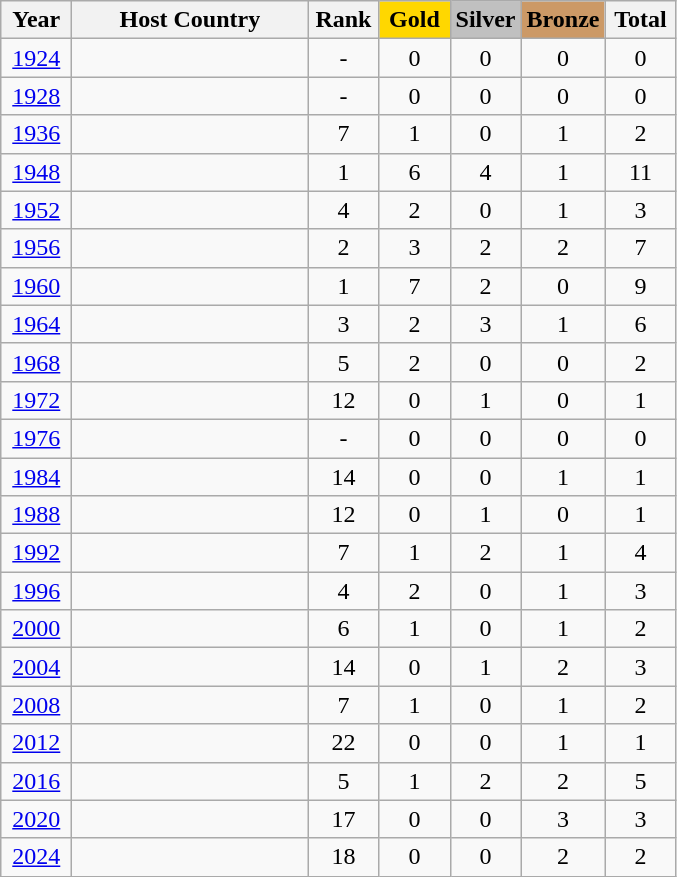<table class="wikitable">
<tr>
<th width=40>Year</th>
<th width=150>Host Country</th>
<th width=40>Rank</th>
<td width=40 bgcolor=gold align="center"><strong>Gold</strong></td>
<td width=40 bgcolor=silver align="center"><strong>Silver</strong></td>
<td width=4 bgcolor=#cc9966 align="center"><strong>Bronze</strong></td>
<th width=40>Total</th>
</tr>
<tr align="center">
<td><a href='#'>1924</a></td>
<td align="left"></td>
<td>-</td>
<td>0</td>
<td>0</td>
<td>0</td>
<td>0</td>
</tr>
<tr align="center">
<td><a href='#'>1928</a></td>
<td align="left"></td>
<td>-</td>
<td>0</td>
<td>0</td>
<td>0</td>
<td>0</td>
</tr>
<tr align="center">
<td><a href='#'>1936</a></td>
<td align="left"></td>
<td>7</td>
<td>1</td>
<td>0</td>
<td>1</td>
<td>2</td>
</tr>
<tr align="center">
<td><a href='#'>1948</a></td>
<td align="left"></td>
<td>1</td>
<td>6</td>
<td>4</td>
<td>1</td>
<td>11</td>
</tr>
<tr align="center">
<td><a href='#'>1952</a></td>
<td align="left"></td>
<td>4</td>
<td>2</td>
<td>0</td>
<td>1</td>
<td>3</td>
</tr>
<tr align="center">
<td><a href='#'>1956</a></td>
<td align="left"></td>
<td>2</td>
<td>3</td>
<td>2</td>
<td>2</td>
<td>7</td>
</tr>
<tr align="center">
<td><a href='#'>1960</a></td>
<td align="left"></td>
<td>1</td>
<td>7</td>
<td>2</td>
<td>0</td>
<td>9</td>
</tr>
<tr align="center">
<td><a href='#'>1964</a></td>
<td align="left"></td>
<td>3</td>
<td>2</td>
<td>3</td>
<td>1</td>
<td>6</td>
</tr>
<tr align="center">
<td><a href='#'>1968</a></td>
<td align="left"></td>
<td>5</td>
<td>2</td>
<td>0</td>
<td>0</td>
<td>2</td>
</tr>
<tr align="center">
<td><a href='#'>1972</a></td>
<td align="left"></td>
<td>12</td>
<td>0</td>
<td>1</td>
<td>0</td>
<td>1</td>
</tr>
<tr align="center">
<td><a href='#'>1976</a></td>
<td align="left"></td>
<td>-</td>
<td>0</td>
<td>0</td>
<td>0</td>
<td>0</td>
</tr>
<tr align="center">
<td><a href='#'>1984</a></td>
<td align="left"></td>
<td>14</td>
<td>0</td>
<td>0</td>
<td>1</td>
<td>1</td>
</tr>
<tr align="center">
<td><a href='#'>1988</a></td>
<td align="left"></td>
<td>12</td>
<td>0</td>
<td>1</td>
<td>0</td>
<td>1</td>
</tr>
<tr align="center">
<td><a href='#'>1992</a></td>
<td align="left"></td>
<td>7</td>
<td>1</td>
<td>2</td>
<td>1</td>
<td>4</td>
</tr>
<tr align="center">
<td><a href='#'>1996</a></td>
<td align="left"></td>
<td>4</td>
<td>2</td>
<td>0</td>
<td>1</td>
<td>3</td>
</tr>
<tr align="center">
<td><a href='#'>2000</a></td>
<td align="left"></td>
<td>6</td>
<td>1</td>
<td>0</td>
<td>1</td>
<td>2</td>
</tr>
<tr align="center">
<td><a href='#'>2004</a></td>
<td align="left"></td>
<td>14</td>
<td>0</td>
<td>1</td>
<td>2</td>
<td>3</td>
</tr>
<tr align="center">
<td><a href='#'>2008</a></td>
<td align="left"></td>
<td>7</td>
<td>1</td>
<td>0</td>
<td>1</td>
<td>2</td>
</tr>
<tr align="center">
<td><a href='#'>2012</a></td>
<td align="left"></td>
<td>22</td>
<td>0</td>
<td>0</td>
<td>1</td>
<td>1</td>
</tr>
<tr align="center">
<td><a href='#'>2016</a></td>
<td align="left"></td>
<td>5</td>
<td>1</td>
<td>2</td>
<td>2</td>
<td>5</td>
</tr>
<tr align="center">
<td><a href='#'>2020</a></td>
<td align="left"></td>
<td>17</td>
<td>0</td>
<td>0</td>
<td>3</td>
<td>3</td>
</tr>
<tr align="center">
<td><a href='#'>2024</a></td>
<td align="left"></td>
<td>18</td>
<td>0</td>
<td>0</td>
<td>2</td>
<td>2</td>
</tr>
</table>
